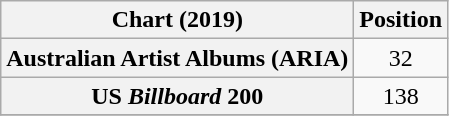<table class="wikitable sortable plainrowheaders" style="text-align:center">
<tr>
<th scope="col">Chart (2019)</th>
<th scope="col">Position</th>
</tr>
<tr>
<th scope="row">Australian Artist Albums (ARIA)</th>
<td>32</td>
</tr>
<tr>
<th scope="row">US <em>Billboard</em> 200</th>
<td>138</td>
</tr>
<tr>
</tr>
</table>
